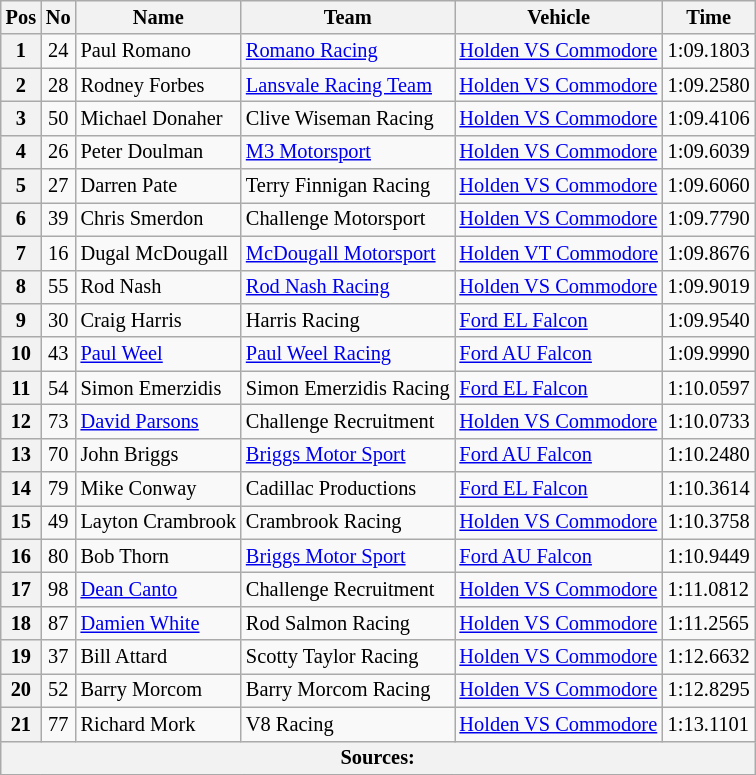<table class="wikitable" style="font-size: 85%;">
<tr>
<th>Pos</th>
<th>No</th>
<th>Name</th>
<th>Team</th>
<th>Vehicle</th>
<th>Time</th>
</tr>
<tr>
<th>1</th>
<td align=center>24</td>
<td> Paul Romano</td>
<td><a href='#'>Romano Racing</a></td>
<td><a href='#'>Holden VS Commodore</a></td>
<td>1:09.1803</td>
</tr>
<tr>
<th>2</th>
<td align=center>28</td>
<td> Rodney Forbes</td>
<td><a href='#'>Lansvale Racing Team</a></td>
<td><a href='#'>Holden VS Commodore</a></td>
<td>1:09.2580</td>
</tr>
<tr>
<th>3</th>
<td align=center>50</td>
<td> Michael Donaher</td>
<td>Clive Wiseman Racing</td>
<td><a href='#'>Holden VS Commodore</a></td>
<td>1:09.4106</td>
</tr>
<tr>
<th>4</th>
<td align=center>26</td>
<td> Peter Doulman</td>
<td><a href='#'>M3 Motorsport</a></td>
<td><a href='#'>Holden VS Commodore</a></td>
<td>1:09.6039</td>
</tr>
<tr>
<th>5</th>
<td align=center>27</td>
<td> Darren Pate</td>
<td>Terry Finnigan Racing</td>
<td><a href='#'>Holden VS Commodore</a></td>
<td>1:09.6060</td>
</tr>
<tr>
<th>6</th>
<td align=center>39</td>
<td> Chris Smerdon</td>
<td>Challenge Motorsport</td>
<td><a href='#'>Holden VS Commodore</a></td>
<td>1:09.7790</td>
</tr>
<tr>
<th>7</th>
<td align=center>16</td>
<td> Dugal McDougall</td>
<td><a href='#'>McDougall Motorsport</a></td>
<td><a href='#'>Holden VT Commodore</a></td>
<td>1:09.8676</td>
</tr>
<tr>
<th>8</th>
<td align=center>55</td>
<td> Rod Nash</td>
<td><a href='#'>Rod Nash Racing</a></td>
<td><a href='#'>Holden VS Commodore</a></td>
<td>1:09.9019</td>
</tr>
<tr>
<th>9</th>
<td align=center>30</td>
<td> Craig Harris</td>
<td>Harris Racing</td>
<td><a href='#'>Ford EL Falcon</a></td>
<td>1:09.9540</td>
</tr>
<tr>
<th>10</th>
<td align=center>43</td>
<td> <a href='#'>Paul Weel</a></td>
<td><a href='#'>Paul Weel Racing</a></td>
<td><a href='#'>Ford AU Falcon</a></td>
<td>1:09.9990</td>
</tr>
<tr>
<th>11</th>
<td align=center>54</td>
<td> Simon Emerzidis</td>
<td>Simon Emerzidis Racing</td>
<td><a href='#'>Ford EL Falcon</a></td>
<td>1:10.0597</td>
</tr>
<tr>
<th>12</th>
<td align=center>73</td>
<td> <a href='#'>David Parsons</a></td>
<td>Challenge Recruitment</td>
<td><a href='#'>Holden VS Commodore</a></td>
<td>1:10.0733</td>
</tr>
<tr>
<th>13</th>
<td align=center>70</td>
<td> John Briggs</td>
<td><a href='#'>Briggs Motor Sport</a></td>
<td><a href='#'>Ford AU Falcon</a></td>
<td>1:10.2480</td>
</tr>
<tr>
<th>14</th>
<td align=center>79</td>
<td> Mike Conway</td>
<td>Cadillac Productions</td>
<td><a href='#'>Ford EL Falcon</a></td>
<td>1:10.3614</td>
</tr>
<tr>
<th>15</th>
<td align=center>49</td>
<td> Layton Crambrook</td>
<td>Crambrook Racing</td>
<td><a href='#'>Holden VS Commodore</a></td>
<td>1:10.3758</td>
</tr>
<tr>
<th>16</th>
<td align=center>80</td>
<td> Bob Thorn</td>
<td><a href='#'>Briggs Motor Sport</a></td>
<td><a href='#'>Ford AU Falcon</a></td>
<td>1:10.9449</td>
</tr>
<tr>
<th>17</th>
<td align=center>98</td>
<td> <a href='#'>Dean Canto</a></td>
<td>Challenge Recruitment</td>
<td><a href='#'>Holden VS Commodore</a></td>
<td>1:11.0812</td>
</tr>
<tr>
<th>18</th>
<td align=center>87</td>
<td> <a href='#'>Damien White</a></td>
<td>Rod Salmon Racing</td>
<td><a href='#'>Holden VS Commodore</a></td>
<td>1:11.2565</td>
</tr>
<tr>
<th>19</th>
<td align=center>37</td>
<td> Bill Attard</td>
<td>Scotty Taylor Racing</td>
<td><a href='#'>Holden VS Commodore</a></td>
<td>1:12.6632</td>
</tr>
<tr>
<th>20</th>
<td align=center>52</td>
<td> Barry Morcom</td>
<td>Barry Morcom Racing</td>
<td><a href='#'>Holden VS Commodore</a></td>
<td>1:12.8295</td>
</tr>
<tr>
<th>21</th>
<td align=center>77</td>
<td> Richard Mork</td>
<td>V8 Racing</td>
<td><a href='#'>Holden VS Commodore</a></td>
<td>1:13.1101</td>
</tr>
<tr>
<th colspan="6">Sources:</th>
</tr>
<tr>
</tr>
</table>
